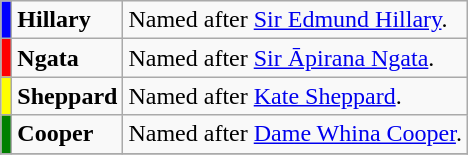<table class="wikitable">
<tr>
<td style = "background:Blue;"></td>
<td><strong>Hillary</strong></td>
<td>Named after <a href='#'>Sir Edmund Hillary</a>.</td>
</tr>
<tr>
<td style = "background:Red;"></td>
<td><strong>Ngata</strong></td>
<td>Named after <a href='#'>Sir Āpirana Ngata</a>.</td>
</tr>
<tr>
<td style = "background:Yellow;"></td>
<td><strong>Sheppard</strong></td>
<td>Named after <a href='#'>Kate Sheppard</a>.</td>
</tr>
<tr>
<td style = "background:Green;"></td>
<td><strong>Cooper</strong></td>
<td>Named after <a href='#'>Dame Whina Cooper</a>.</td>
</tr>
<tr>
</tr>
</table>
